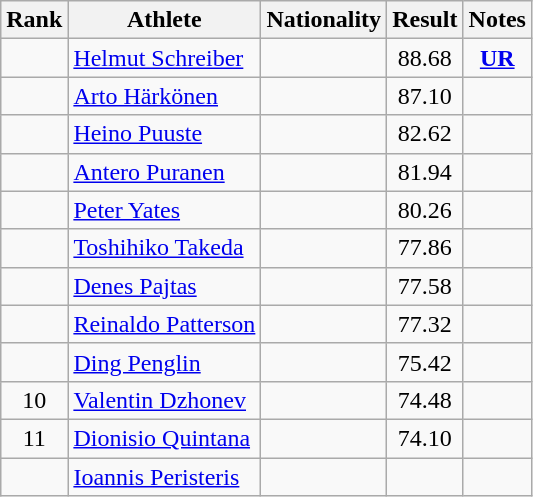<table class="wikitable sortable" style="text-align:center">
<tr>
<th>Rank</th>
<th>Athlete</th>
<th>Nationality</th>
<th>Result</th>
<th>Notes</th>
</tr>
<tr>
<td></td>
<td align=left><a href='#'>Helmut Schreiber</a></td>
<td align=left></td>
<td>88.68</td>
<td><strong><a href='#'>UR</a></strong></td>
</tr>
<tr>
<td></td>
<td align=left><a href='#'>Arto Härkönen</a></td>
<td align=left></td>
<td>87.10</td>
<td></td>
</tr>
<tr>
<td></td>
<td align=left><a href='#'>Heino Puuste</a></td>
<td align=left></td>
<td>82.62</td>
<td></td>
</tr>
<tr>
<td></td>
<td align=left><a href='#'>Antero Puranen</a></td>
<td align=left></td>
<td>81.94</td>
<td></td>
</tr>
<tr>
<td></td>
<td align=left><a href='#'>Peter Yates</a></td>
<td align=left></td>
<td>80.26</td>
<td></td>
</tr>
<tr>
<td></td>
<td align=left><a href='#'>Toshihiko Takeda</a></td>
<td align=left></td>
<td>77.86</td>
<td></td>
</tr>
<tr>
<td></td>
<td align=left><a href='#'>Denes Pajtas</a></td>
<td align=left></td>
<td>77.58</td>
<td></td>
</tr>
<tr>
<td></td>
<td align=left><a href='#'>Reinaldo Patterson</a></td>
<td align=left></td>
<td>77.32</td>
<td></td>
</tr>
<tr>
<td></td>
<td align=left><a href='#'>Ding Penglin</a></td>
<td align=left></td>
<td>75.42</td>
<td></td>
</tr>
<tr>
<td>10</td>
<td align=left><a href='#'>Valentin Dzhonev</a></td>
<td align=left></td>
<td>74.48</td>
<td></td>
</tr>
<tr>
<td>11</td>
<td align=left><a href='#'>Dionisio Quintana</a></td>
<td align=left></td>
<td>74.10</td>
<td></td>
</tr>
<tr>
<td></td>
<td align=left><a href='#'>Ioannis Peristeris</a></td>
<td align=left></td>
<td></td>
<td></td>
</tr>
</table>
